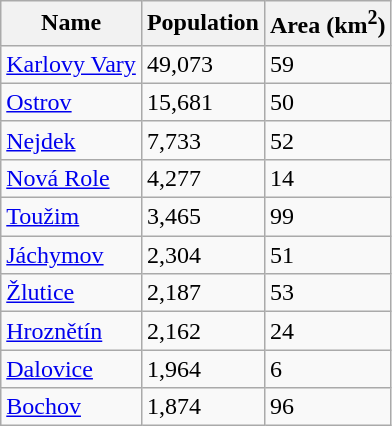<table class="wikitable sortable">
<tr>
<th>Name</th>
<th>Population</th>
<th>Area (km<sup>2</sup>)</th>
</tr>
<tr>
<td><a href='#'>Karlovy Vary</a></td>
<td>49,073</td>
<td>59</td>
</tr>
<tr>
<td><a href='#'>Ostrov</a></td>
<td>15,681</td>
<td>50</td>
</tr>
<tr>
<td><a href='#'>Nejdek</a></td>
<td>7,733</td>
<td>52</td>
</tr>
<tr>
<td><a href='#'>Nová Role</a></td>
<td>4,277</td>
<td>14</td>
</tr>
<tr>
<td><a href='#'>Toužim</a></td>
<td>3,465</td>
<td>99</td>
</tr>
<tr>
<td><a href='#'>Jáchymov</a></td>
<td>2,304</td>
<td>51</td>
</tr>
<tr>
<td><a href='#'>Žlutice</a></td>
<td>2,187</td>
<td>53</td>
</tr>
<tr>
<td><a href='#'>Hroznětín</a></td>
<td>2,162</td>
<td>24</td>
</tr>
<tr>
<td><a href='#'>Dalovice</a></td>
<td>1,964</td>
<td>6</td>
</tr>
<tr>
<td><a href='#'>Bochov</a></td>
<td>1,874</td>
<td>96</td>
</tr>
</table>
